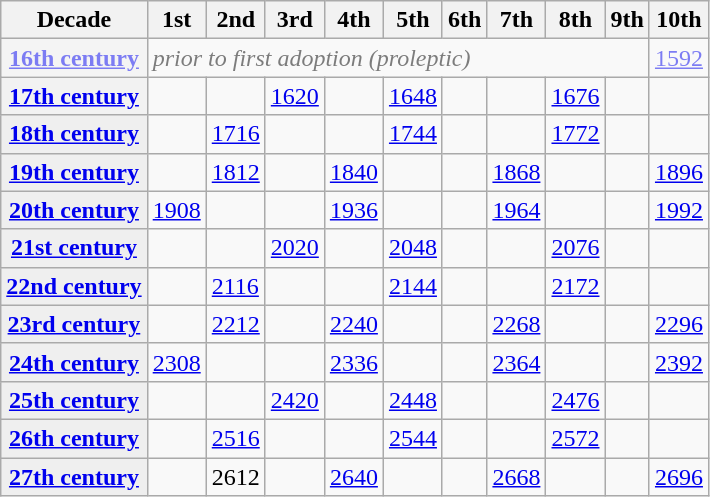<table class="wikitable">
<tr>
<th scope=row>Decade</th>
<th>1st</th>
<th>2nd</th>
<th>3rd</th>
<th>4th</th>
<th>5th</th>
<th>6th</th>
<th>7th</th>
<th>8th</th>
<th>9th</th>
<th>10th</th>
</tr>
<tr style="opacity: 0.5;">
<th style="background:#efefef;"><a href='#'>16th century</a></th>
<td colspan="9"><em>prior to first adoption (proleptic)</em></td>
<td><a href='#'>1592</a></td>
</tr>
<tr>
<th><a href='#'>17th century</a></th>
<td></td>
<td></td>
<td><a href='#'>1620</a></td>
<td></td>
<td><a href='#'>1648</a></td>
<td></td>
<td></td>
<td><a href='#'>1676</a></td>
<td></td>
<td></td>
</tr>
<tr>
<th style="background:#efefef;"><a href='#'>18th century</a></th>
<td></td>
<td><a href='#'>1716</a></td>
<td></td>
<td></td>
<td><a href='#'>1744</a></td>
<td></td>
<td></td>
<td><a href='#'>1772</a></td>
<td></td>
<td></td>
</tr>
<tr>
<th style="background:#efefef;"><a href='#'>19th century</a></th>
<td></td>
<td><a href='#'>1812</a></td>
<td></td>
<td><a href='#'>1840</a></td>
<td></td>
<td></td>
<td><a href='#'>1868</a></td>
<td></td>
<td></td>
<td><a href='#'>1896</a></td>
</tr>
<tr>
<th style="background:#efefef;"><a href='#'>20th century</a></th>
<td><a href='#'>1908</a></td>
<td></td>
<td></td>
<td><a href='#'>1936</a></td>
<td></td>
<td></td>
<td><a href='#'>1964</a></td>
<td></td>
<td></td>
<td><a href='#'>1992</a></td>
</tr>
<tr>
<th style="background:#efefef;"><a href='#'>21st century</a></th>
<td></td>
<td></td>
<td><a href='#'>2020</a></td>
<td></td>
<td><a href='#'>2048</a></td>
<td></td>
<td></td>
<td><a href='#'>2076</a></td>
<td></td>
<td></td>
</tr>
<tr>
<th style="background:#efefef;"><a href='#'>22nd century</a></th>
<td></td>
<td><a href='#'>2116</a></td>
<td></td>
<td></td>
<td><a href='#'>2144</a></td>
<td></td>
<td></td>
<td><a href='#'>2172</a></td>
<td></td>
<td></td>
</tr>
<tr>
<th style="background:#efefef;"><a href='#'>23rd century</a></th>
<td></td>
<td><a href='#'>2212</a></td>
<td></td>
<td><a href='#'>2240</a></td>
<td></td>
<td></td>
<td><a href='#'>2268</a></td>
<td></td>
<td></td>
<td><a href='#'>2296</a></td>
</tr>
<tr>
<th style="background:#efefef;"><a href='#'>24th century</a></th>
<td><a href='#'>2308</a></td>
<td></td>
<td></td>
<td><a href='#'>2336</a></td>
<td></td>
<td></td>
<td><a href='#'>2364</a></td>
<td></td>
<td></td>
<td><a href='#'>2392</a></td>
</tr>
<tr>
<th style="background:#efefef;"><a href='#'>25th century</a></th>
<td></td>
<td></td>
<td><a href='#'>2420</a></td>
<td></td>
<td><a href='#'>2448</a></td>
<td></td>
<td></td>
<td><a href='#'>2476</a></td>
<td></td>
<td></td>
</tr>
<tr>
<th style="background:#efefef;"><a href='#'>26th century</a></th>
<td></td>
<td><a href='#'>2516</a></td>
<td></td>
<td></td>
<td><a href='#'>2544</a></td>
<td></td>
<td></td>
<td><a href='#'>2572</a></td>
<td></td>
<td></td>
</tr>
<tr>
<th style="background:#efefef;"><a href='#'>27th century</a></th>
<td></td>
<td>2612</td>
<td></td>
<td><a href='#'>2640</a></td>
<td></td>
<td></td>
<td><a href='#'>2668</a></td>
<td></td>
<td></td>
<td><a href='#'>2696</a></td>
</tr>
</table>
